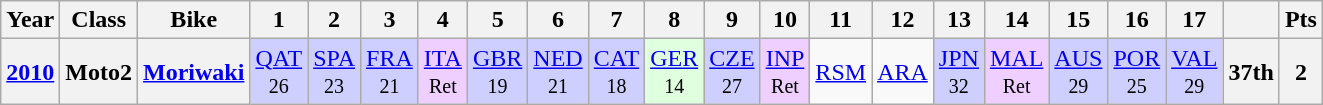<table class="wikitable" style="text-align:center">
<tr>
<th>Year</th>
<th>Class</th>
<th>Bike</th>
<th>1</th>
<th>2</th>
<th>3</th>
<th>4</th>
<th>5</th>
<th>6</th>
<th>7</th>
<th>8</th>
<th>9</th>
<th>10</th>
<th>11</th>
<th>12</th>
<th>13</th>
<th>14</th>
<th>15</th>
<th>16</th>
<th>17</th>
<th></th>
<th>Pts</th>
</tr>
<tr>
<th><a href='#'>2010</a></th>
<th>Moto2</th>
<th><a href='#'>Moriwaki</a></th>
<td style="background:#CFCFFF;"><a href='#'>QAT</a><br><small>26</small></td>
<td style="background:#CFCFFF;"><a href='#'>SPA</a><br><small>23</small></td>
<td style="background:#CFCFFF;"><a href='#'>FRA</a><br><small>21</small></td>
<td style="background:#EFCFFF;"><a href='#'>ITA</a><br><small>Ret</small></td>
<td style="background:#CFCFFF;"><a href='#'>GBR</a><br><small>19</small></td>
<td style="background:#CFCFFF;"><a href='#'>NED</a><br><small>21</small></td>
<td style="background:#CFCFFF;"><a href='#'>CAT</a><br><small>18</small></td>
<td style="background:#DFFFDF;"><a href='#'>GER</a><br><small>14</small></td>
<td style="background:#CFCFFF;"><a href='#'>CZE</a><br><small>27</small></td>
<td style="background:#EFCFFF;"><a href='#'>INP</a><br><small>Ret</small></td>
<td><a href='#'>RSM</a></td>
<td><a href='#'>ARA</a></td>
<td style="background:#CFCFFF;"><a href='#'>JPN</a><br><small>32</small></td>
<td style="background:#EFCFFF;"><a href='#'>MAL</a><br><small>Ret</small></td>
<td style="background:#CFCFFF;"><a href='#'>AUS</a><br><small>29</small></td>
<td style="background:#CFCFFF;"><a href='#'>POR</a><br><small>25</small></td>
<td style="background:#CFCFFF;"><a href='#'>VAL</a><br><small>29</small></td>
<th>37th</th>
<th>2</th>
</tr>
</table>
